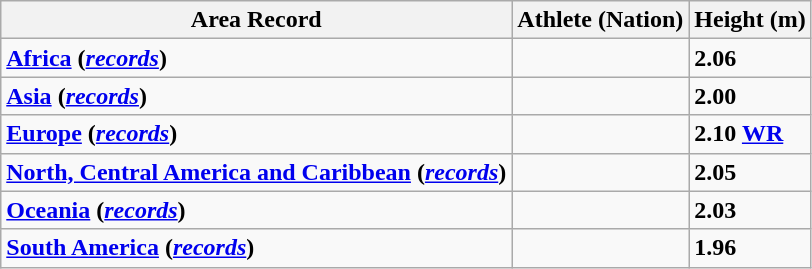<table class="wikitable">
<tr>
<th>Area Record</th>
<th>Athlete (Nation)</th>
<th>Height (m)</th>
</tr>
<tr>
<td><strong><a href='#'>Africa</a> (<em><a href='#'>records</a></em>)</strong></td>
<td></td>
<td><strong>2.06</strong></td>
</tr>
<tr>
<td><strong><a href='#'>Asia</a> (<em><a href='#'>records</a></em>)</strong></td>
<td></td>
<td><strong>2.00</strong></td>
</tr>
<tr>
<td><strong><a href='#'>Europe</a> (<em><a href='#'>records</a></em>)</strong></td>
<td></td>
<td><strong>2.10 <a href='#'><abbr>WR</abbr></a></strong></td>
</tr>
<tr>
<td><strong><a href='#'>North, Central America and Caribbean</a> (<em><a href='#'>records</a></em>)</strong></td>
<td></td>
<td><strong>2.05</strong></td>
</tr>
<tr>
<td><strong><a href='#'>Oceania</a> (<em><a href='#'>records</a></em>)</strong></td>
<td></td>
<td><strong>2.03</strong></td>
</tr>
<tr>
<td><strong><a href='#'>South America</a> (<em><a href='#'>records</a></em>)</strong></td>
<td></td>
<td><strong>1.96</strong></td>
</tr>
</table>
